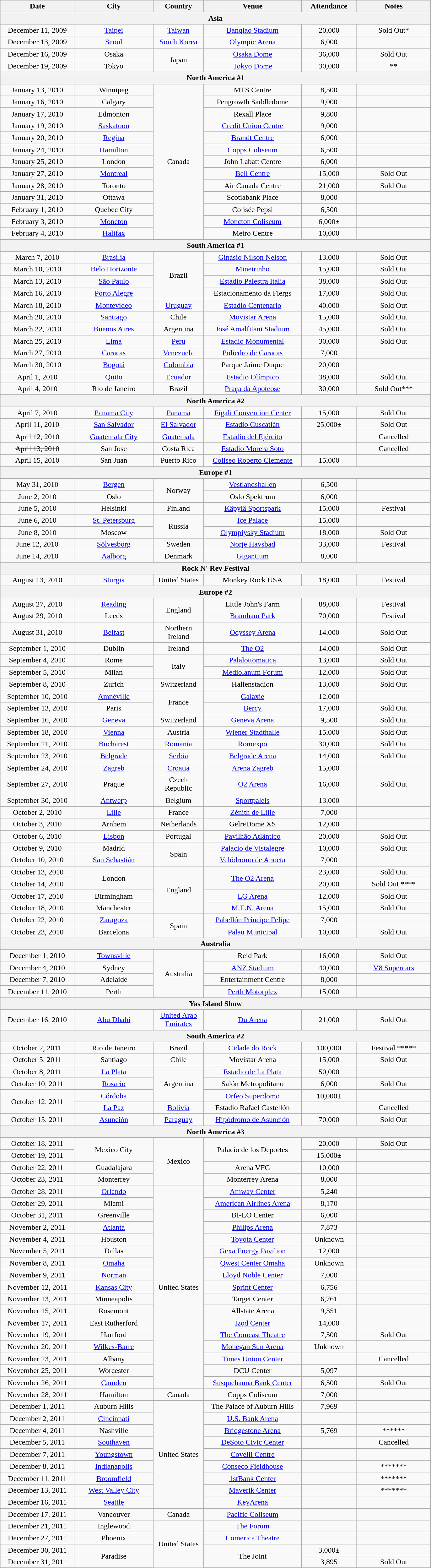<table class="wikitable" style="text-align:center;">
<tr>
<th style="width:150px;">Date</th>
<th style="width:160px;">City</th>
<th style="width:100px;">Country</th>
<th style="width:200px;">Venue</th>
<th style="width:110px;">Attendance</th>
<th style="width:150px;">Notes</th>
</tr>
<tr>
<th colspan="6">Asia</th>
</tr>
<tr>
<td>December 11, 2009</td>
<td><a href='#'>Taipei</a></td>
<td><a href='#'>Taiwan</a></td>
<td><a href='#'>Banqiao Stadium</a></td>
<td>20,000</td>
<td>Sold Out*</td>
</tr>
<tr>
<td>December 13, 2009</td>
<td><a href='#'>Seoul</a></td>
<td><a href='#'>South Korea</a></td>
<td><a href='#'>Olympic Arena</a></td>
<td>6,000</td>
<td></td>
</tr>
<tr>
<td>December 16, 2009</td>
<td>Osaka</td>
<td rowspan="2">Japan</td>
<td><a href='#'>Osaka Dome</a></td>
<td>36,000</td>
<td>Sold Out</td>
</tr>
<tr>
<td>December 19, 2009</td>
<td>Tokyo</td>
<td><a href='#'>Tokyo Dome</a></td>
<td>30,000</td>
<td>**</td>
</tr>
<tr>
<th colspan="6">North America #1</th>
</tr>
<tr>
<td>January 13, 2010</td>
<td>Winnipeg</td>
<td rowspan="13">Canada</td>
<td>MTS Centre</td>
<td>8,500</td>
<td></td>
</tr>
<tr>
<td>January 16, 2010</td>
<td>Calgary</td>
<td>Pengrowth Saddledome</td>
<td>9,000</td>
<td></td>
</tr>
<tr>
<td>January 17, 2010</td>
<td>Edmonton</td>
<td>Rexall Place</td>
<td>9,800</td>
<td></td>
</tr>
<tr>
<td>January 19, 2010</td>
<td><a href='#'>Saskatoon</a></td>
<td><a href='#'>Credit Union Centre</a></td>
<td>9,000</td>
<td></td>
</tr>
<tr>
<td>January 20, 2010</td>
<td><a href='#'>Regina</a></td>
<td><a href='#'>Brandt Centre</a></td>
<td>6,000</td>
<td></td>
</tr>
<tr>
<td>January 24, 2010</td>
<td><a href='#'>Hamilton</a></td>
<td><a href='#'>Copps Coliseum</a></td>
<td>6,500</td>
<td></td>
</tr>
<tr>
<td>January 25, 2010</td>
<td>London</td>
<td>John Labatt Centre</td>
<td>6,000</td>
<td></td>
</tr>
<tr>
<td>January 27, 2010</td>
<td><a href='#'>Montreal</a></td>
<td><a href='#'>Bell Centre</a></td>
<td>15,000</td>
<td>Sold Out</td>
</tr>
<tr>
<td>January 28, 2010</td>
<td>Toronto</td>
<td>Air Canada Centre</td>
<td>21,000</td>
<td>Sold Out</td>
</tr>
<tr>
<td>January 31, 2010</td>
<td>Ottawa</td>
<td>Scotiabank Place</td>
<td>8,000</td>
<td></td>
</tr>
<tr>
<td>February 1, 2010</td>
<td>Quebec City</td>
<td>Colisée Pepsi</td>
<td>6,500</td>
<td></td>
</tr>
<tr>
<td>February 3, 2010</td>
<td><a href='#'>Moncton</a></td>
<td><a href='#'>Moncton Coliseum</a></td>
<td>6,000±</td>
<td></td>
</tr>
<tr>
<td>February 4, 2010</td>
<td><a href='#'>Halifax</a></td>
<td>Metro Centre</td>
<td>10,000</td>
<td></td>
</tr>
<tr>
<th colspan="6">South America #1</th>
</tr>
<tr>
<td>March 7, 2010</td>
<td><a href='#'>Brasília</a></td>
<td rowspan="4">Brazil</td>
<td><a href='#'>Ginásio Nilson Nelson</a></td>
<td>13,000</td>
<td>Sold Out</td>
</tr>
<tr>
<td>March 10, 2010</td>
<td><a href='#'>Belo Horizonte</a></td>
<td><a href='#'>Mineirinho</a></td>
<td>15,000</td>
<td>Sold Out</td>
</tr>
<tr>
<td>March 13, 2010</td>
<td><a href='#'>São Paulo</a></td>
<td><a href='#'>Estádio Palestra Itália</a></td>
<td>38,000</td>
<td>Sold Out</td>
</tr>
<tr>
<td>March 16, 2010</td>
<td><a href='#'>Porto Alegre</a></td>
<td>Estacionamento da Fiergs</td>
<td>17,000</td>
<td>Sold Out</td>
</tr>
<tr>
<td>March 18, 2010</td>
<td><a href='#'>Montevideo</a></td>
<td><a href='#'>Uruguay</a></td>
<td><a href='#'>Estadio Centenario</a></td>
<td>40,000</td>
<td>Sold Out</td>
</tr>
<tr>
<td>March 20, 2010</td>
<td><a href='#'>Santiago</a></td>
<td>Chile</td>
<td><a href='#'>Movistar Arena</a></td>
<td>15,000</td>
<td>Sold Out</td>
</tr>
<tr>
<td>March 22, 2010</td>
<td><a href='#'>Buenos Aires</a></td>
<td>Argentina</td>
<td><a href='#'>José Amalfitani Stadium</a></td>
<td>45,000</td>
<td>Sold Out</td>
</tr>
<tr>
<td>March 25, 2010</td>
<td><a href='#'>Lima</a></td>
<td><a href='#'>Peru</a></td>
<td><a href='#'>Estadio Monumental</a></td>
<td>30,000</td>
<td>Sold Out</td>
</tr>
<tr>
<td>March 27, 2010</td>
<td><a href='#'>Caracas</a></td>
<td><a href='#'>Venezuela</a></td>
<td><a href='#'>Poliedro de Caracas</a></td>
<td>7,000</td>
<td></td>
</tr>
<tr>
<td>March 30, 2010</td>
<td><a href='#'>Bogotá</a></td>
<td><a href='#'>Colombia</a></td>
<td>Parque Jaime Duque</td>
<td>20,000</td>
<td></td>
</tr>
<tr>
<td>April 1, 2010</td>
<td><a href='#'>Quito</a></td>
<td><a href='#'>Ecuador</a></td>
<td><a href='#'>Estadio Olímpico</a></td>
<td>38,000</td>
<td>Sold Out</td>
</tr>
<tr>
<td>April 4, 2010</td>
<td>Rio de Janeiro</td>
<td>Brazil</td>
<td><a href='#'>Praça da Apoteose</a></td>
<td>30,000</td>
<td>Sold Out***</td>
</tr>
<tr>
<th colspan="6">North America #2</th>
</tr>
<tr>
<td>April 7, 2010</td>
<td><a href='#'>Panama City</a></td>
<td><a href='#'>Panama</a></td>
<td><a href='#'>Figali Convention Center</a></td>
<td>15,000</td>
<td>Sold Out</td>
</tr>
<tr>
<td>April 11, 2010</td>
<td><a href='#'>San Salvador</a></td>
<td><a href='#'>El Salvador</a></td>
<td><a href='#'>Estadio Cuscatlán</a></td>
<td>25,000±</td>
<td>Sold Out</td>
</tr>
<tr>
<td><s>April 12, 2010</s></td>
<td><a href='#'>Guatemala City</a></td>
<td><a href='#'>Guatemala</a></td>
<td><a href='#'>Estadio del Ejército</a></td>
<td></td>
<td>Cancelled</td>
</tr>
<tr>
<td><s>April 13, 2010</s></td>
<td>San Jose</td>
<td>Costa Rica</td>
<td><a href='#'>Estadio Morera Soto</a></td>
<td></td>
<td>Cancelled</td>
</tr>
<tr>
<td>April 15, 2010</td>
<td>San Juan</td>
<td>Puerto Rico</td>
<td><a href='#'>Coliseo Roberto Clemente</a></td>
<td>15,000</td>
<td></td>
</tr>
<tr>
<th colspan="6">Europe #1</th>
</tr>
<tr>
<td>May 31, 2010</td>
<td><a href='#'>Bergen</a></td>
<td rowspan="2">Norway</td>
<td><a href='#'>Vestlandshallen</a></td>
<td>6,500</td>
<td></td>
</tr>
<tr>
<td>June 2, 2010</td>
<td>Oslo</td>
<td>Oslo Spektrum</td>
<td>6,000</td>
<td></td>
</tr>
<tr>
<td>June 5, 2010</td>
<td>Helsinki</td>
<td>Finland</td>
<td><a href='#'>Käpylä Sportspark</a></td>
<td>15,000</td>
<td>Festival</td>
</tr>
<tr>
<td>June 6, 2010</td>
<td><a href='#'>St. Petersburg</a></td>
<td rowspan="2">Russia</td>
<td><a href='#'>Ice Palace</a></td>
<td>15,000</td>
<td></td>
</tr>
<tr>
<td>June 8, 2010</td>
<td>Moscow</td>
<td><a href='#'>Olympiysky Stadium</a></td>
<td>18,000</td>
<td>Sold Out</td>
</tr>
<tr>
<td>June 12, 2010</td>
<td><a href='#'>Sölvesborg</a></td>
<td>Sweden</td>
<td><a href='#'>Norje Havsbad</a></td>
<td>33,000</td>
<td>Festival</td>
</tr>
<tr>
<td>June 14, 2010</td>
<td><a href='#'>Aalborg</a></td>
<td>Denmark</td>
<td><a href='#'>Gigantium</a></td>
<td>8,000</td>
<td></td>
</tr>
<tr>
<th colspan="6">Rock N' Rev Festival</th>
</tr>
<tr>
<td>August 13, 2010</td>
<td><a href='#'>Sturgis</a></td>
<td>United States</td>
<td>Monkey Rock USA</td>
<td>18,000</td>
<td>Festival</td>
</tr>
<tr>
<th colspan="6">Europe #2</th>
</tr>
<tr>
<td>August 27, 2010</td>
<td><a href='#'>Reading</a></td>
<td rowspan="2">England</td>
<td>Little John's Farm</td>
<td>88,000</td>
<td>Festival</td>
</tr>
<tr>
<td>August 29, 2010</td>
<td>Leeds</td>
<td><a href='#'>Bramham Park</a></td>
<td>70,000</td>
<td>Festival</td>
</tr>
<tr>
<td>August 31, 2010</td>
<td><a href='#'>Belfast</a></td>
<td>Northern Ireland</td>
<td><a href='#'>Odyssey Arena</a></td>
<td>14,000</td>
<td>Sold Out</td>
</tr>
<tr>
<td>September 1, 2010</td>
<td>Dublin</td>
<td>Ireland</td>
<td><a href='#'>The O2</a></td>
<td>14,000</td>
<td>Sold Out</td>
</tr>
<tr>
<td>September 4, 2010</td>
<td>Rome</td>
<td rowspan="2">Italy</td>
<td><a href='#'>Palalottomatica</a></td>
<td>13,000</td>
<td>Sold Out</td>
</tr>
<tr>
<td>September 5, 2010</td>
<td>Milan</td>
<td><a href='#'>Mediolanum Forum</a></td>
<td>12,000</td>
<td>Sold Out</td>
</tr>
<tr>
<td>September 8, 2010</td>
<td>Zurich</td>
<td>Switzerland</td>
<td>Hallenstadion</td>
<td>13,000</td>
<td>Sold Out</td>
</tr>
<tr>
<td>September 10, 2010</td>
<td><a href='#'>Amnéville</a></td>
<td rowspan="2">France</td>
<td><a href='#'>Galaxie</a></td>
<td>12,000</td>
<td></td>
</tr>
<tr>
<td>September 13, 2010</td>
<td>Paris</td>
<td><a href='#'>Bercy</a></td>
<td>17,000</td>
<td>Sold Out</td>
</tr>
<tr>
<td>September 16, 2010</td>
<td><a href='#'>Geneva</a></td>
<td>Switzerland</td>
<td><a href='#'>Geneva Arena</a></td>
<td>9,500</td>
<td>Sold Out</td>
</tr>
<tr>
<td>September 18, 2010</td>
<td><a href='#'>Vienna</a></td>
<td>Austria</td>
<td><a href='#'>Wiener Stadthalle</a></td>
<td>15,000</td>
<td>Sold Out</td>
</tr>
<tr>
<td>September 21, 2010</td>
<td><a href='#'>Bucharest</a></td>
<td><a href='#'>Romania</a></td>
<td><a href='#'>Romexpo</a></td>
<td>30,000</td>
<td>Sold Out</td>
</tr>
<tr>
<td>September 23, 2010</td>
<td><a href='#'>Belgrade</a></td>
<td><a href='#'>Serbia</a></td>
<td><a href='#'>Belgrade Arena</a></td>
<td>14,000</td>
<td>Sold Out</td>
</tr>
<tr>
<td>September 24, 2010</td>
<td><a href='#'>Zagreb</a></td>
<td><a href='#'>Croatia</a></td>
<td><a href='#'>Arena Zagreb</a></td>
<td>15,000</td>
<td></td>
</tr>
<tr>
<td>September 27, 2010</td>
<td>Prague</td>
<td>Czech Republic</td>
<td><a href='#'>O2 Arena</a></td>
<td>16,000</td>
<td>Sold Out</td>
</tr>
<tr>
<td>September 30, 2010</td>
<td><a href='#'>Antwerp</a></td>
<td>Belgium</td>
<td><a href='#'>Sportpaleis</a></td>
<td>13,000</td>
<td></td>
</tr>
<tr>
<td>October 2, 2010</td>
<td><a href='#'>Lille</a></td>
<td>France</td>
<td><a href='#'>Zénith de Lille</a></td>
<td>7,000</td>
<td></td>
</tr>
<tr>
<td>October 3, 2010</td>
<td>Arnhem</td>
<td>Netherlands</td>
<td>GelreDome XS</td>
<td>12,000</td>
<td></td>
</tr>
<tr>
<td>October 6, 2010</td>
<td><a href='#'>Lisbon</a></td>
<td>Portugal</td>
<td><a href='#'>Pavilhão Atlântico</a></td>
<td>20,000</td>
<td>Sold Out</td>
</tr>
<tr>
<td>October 9, 2010</td>
<td>Madrid</td>
<td rowspan="2">Spain</td>
<td><a href='#'>Palacio de Vistalegre</a></td>
<td>10,000</td>
<td>Sold Out</td>
</tr>
<tr>
<td>October 10, 2010</td>
<td><a href='#'>San Sebastián</a></td>
<td><a href='#'>Velódromo de Anoeta</a></td>
<td>7,000</td>
<td></td>
</tr>
<tr>
<td>October 13, 2010</td>
<td rowspan="2">London</td>
<td rowspan="4">England</td>
<td rowspan="2"><a href='#'>The O2 Arena</a></td>
<td>23,000</td>
<td>Sold Out</td>
</tr>
<tr>
<td>October 14, 2010</td>
<td>20,000</td>
<td>Sold Out ****</td>
</tr>
<tr>
<td>October 17, 2010</td>
<td>Birmingham</td>
<td><a href='#'>LG Arena</a></td>
<td>12,000</td>
<td>Sold Out</td>
</tr>
<tr>
<td>October 18, 2010</td>
<td>Manchester</td>
<td><a href='#'>M.E.N. Arena</a></td>
<td>15,000</td>
<td>Sold Out</td>
</tr>
<tr>
<td>October 22, 2010</td>
<td><a href='#'>Zaragoza</a></td>
<td rowspan="2">Spain</td>
<td><a href='#'>Pabellón Príncipe Felipe</a></td>
<td>7,000</td>
<td></td>
</tr>
<tr>
<td>October 23, 2010</td>
<td>Barcelona</td>
<td><a href='#'>Palau Municipal</a></td>
<td>10,000</td>
<td>Sold Out</td>
</tr>
<tr>
<th colspan="6">Australia</th>
</tr>
<tr>
<td>December 1, 2010</td>
<td><a href='#'>Townsville</a></td>
<td rowspan="4">Australia</td>
<td>Reid Park</td>
<td>16,000</td>
<td>Sold Out</td>
</tr>
<tr>
<td>December 4, 2010</td>
<td>Sydney</td>
<td><a href='#'>ANZ Stadium</a></td>
<td>40,000</td>
<td><a href='#'>V8 Supercars</a></td>
</tr>
<tr>
<td>December 7, 2010</td>
<td>Adelaide</td>
<td>Entertainment Centre</td>
<td>8,000</td>
<td></td>
</tr>
<tr>
<td>December 11, 2010</td>
<td>Perth</td>
<td><a href='#'>Perth Motorplex</a></td>
<td>15,000</td>
<td></td>
</tr>
<tr>
<th colspan="6">Yas Island Show</th>
</tr>
<tr>
<td>December 16, 2010</td>
<td><a href='#'>Abu Dhabi</a></td>
<td><a href='#'>United Arab Emirates</a></td>
<td><a href='#'>Du Arena</a></td>
<td>21,000</td>
<td>Sold Out</td>
</tr>
<tr>
<th colspan="6">South America #2</th>
</tr>
<tr>
<td>October 2, 2011</td>
<td>Rio de Janeiro</td>
<td>Brazil</td>
<td><a href='#'>Cidade do Rock</a></td>
<td>100,000</td>
<td>Festival *****</td>
</tr>
<tr>
<td>October 5, 2011</td>
<td>Santiago</td>
<td>Chile</td>
<td>Movistar Arena</td>
<td>15,000</td>
<td>Sold Out</td>
</tr>
<tr>
<td>October 8, 2011</td>
<td><a href='#'>La Plata</a></td>
<td rowspan="3">Argentina</td>
<td><a href='#'>Estadio de La Plata</a></td>
<td>50,000</td>
<td></td>
</tr>
<tr>
<td>October 10, 2011</td>
<td><a href='#'>Rosario</a></td>
<td>Salón Metropolitano</td>
<td>6,000</td>
<td>Sold Out</td>
</tr>
<tr>
<td rowspan="2">October 12, 2011</td>
<td><a href='#'>Córdoba</a></td>
<td><a href='#'>Orfeo Superdomo</a></td>
<td>10,000±</td>
<td></td>
</tr>
<tr>
<td><a href='#'>La Paz</a></td>
<td><a href='#'>Bolivia</a></td>
<td>Estadio Rafael Castellón</td>
<td></td>
<td>Cancelled</td>
</tr>
<tr>
<td>October 15, 2011</td>
<td><a href='#'>Asunción</a></td>
<td><a href='#'>Paraguay</a></td>
<td><a href='#'>Hipódromo de Asunción</a></td>
<td>70,000</td>
<td>Sold Out</td>
</tr>
<tr>
<th colspan="6">North America #3</th>
</tr>
<tr>
<td>October 18, 2011</td>
<td rowspan="2">Mexico City</td>
<td rowspan="4">Mexico</td>
<td rowspan="2">Palacio de los Deportes</td>
<td>20,000</td>
<td>Sold Out</td>
</tr>
<tr>
<td>October 19, 2011</td>
<td>15,000±</td>
<td></td>
</tr>
<tr>
<td>October 22, 2011</td>
<td>Guadalajara</td>
<td>Arena VFG</td>
<td>10,000</td>
<td></td>
</tr>
<tr>
<td>October 23, 2011</td>
<td>Monterrey</td>
<td>Monterrey Arena</td>
<td>8,000</td>
<td></td>
</tr>
<tr>
<td>October 28, 2011</td>
<td><a href='#'>Orlando</a></td>
<td rowspan="17">United States</td>
<td><a href='#'>Amway Center</a></td>
<td>5,240</td>
<td></td>
</tr>
<tr>
<td>October 29, 2011</td>
<td>Miami</td>
<td><a href='#'>American Airlines Arena</a></td>
<td>8,170</td>
<td></td>
</tr>
<tr>
<td>October 31, 2011</td>
<td>Greenville</td>
<td>BI-LO Center</td>
<td>6,000</td>
<td></td>
</tr>
<tr>
<td>November 2, 2011</td>
<td><a href='#'>Atlanta</a></td>
<td><a href='#'>Philips Arena</a></td>
<td>7,873</td>
<td></td>
</tr>
<tr>
<td>November 4, 2011</td>
<td>Houston</td>
<td><a href='#'>Toyota Center</a></td>
<td>Unknown</td>
<td></td>
</tr>
<tr>
<td>November 5, 2011</td>
<td>Dallas</td>
<td><a href='#'>Gexa Energy Pavilion</a></td>
<td>12,000</td>
<td></td>
</tr>
<tr>
<td>November 8, 2011</td>
<td><a href='#'>Omaha</a></td>
<td><a href='#'>Qwest Center Omaha</a></td>
<td>Unknown</td>
<td></td>
</tr>
<tr>
<td>November 9, 2011</td>
<td><a href='#'>Norman</a></td>
<td><a href='#'>Lloyd Noble Center</a></td>
<td>7,000</td>
<td></td>
</tr>
<tr>
<td>November 12, 2011</td>
<td><a href='#'>Kansas City</a></td>
<td><a href='#'>Sprint Center</a></td>
<td>6,756</td>
<td></td>
</tr>
<tr>
<td>November 13, 2011</td>
<td>Minneapolis</td>
<td>Target Center</td>
<td>6,761</td>
<td></td>
</tr>
<tr>
<td>November 15, 2011</td>
<td>Rosemont</td>
<td>Allstate Arena</td>
<td>9,351</td>
<td></td>
</tr>
<tr>
<td>November 17, 2011</td>
<td>East Rutherford</td>
<td><a href='#'>Izod Center</a></td>
<td>14,000</td>
<td></td>
</tr>
<tr>
<td>November 19, 2011</td>
<td>Hartford</td>
<td><a href='#'>The Comcast Theatre</a></td>
<td>7,500</td>
<td>Sold Out</td>
</tr>
<tr>
<td>November 20, 2011</td>
<td><a href='#'>Wilkes-Barre</a></td>
<td><a href='#'>Mohegan Sun Arena</a></td>
<td>Unknown</td>
<td></td>
</tr>
<tr>
<td>November 23, 2011</td>
<td>Albany</td>
<td><a href='#'>Times Union Center</a></td>
<td></td>
<td>Cancelled</td>
</tr>
<tr>
<td>November 25, 2011</td>
<td>Worcester</td>
<td>DCU Center</td>
<td>5,097</td>
<td></td>
</tr>
<tr>
<td>November 26, 2011</td>
<td><a href='#'>Camden</a></td>
<td><a href='#'>Susquehanna Bank Center</a></td>
<td>6,500</td>
<td>Sold Out</td>
</tr>
<tr>
<td>November 28, 2011</td>
<td>Hamilton</td>
<td>Canada</td>
<td>Copps Coliseum</td>
<td>7,000</td>
<td></td>
</tr>
<tr>
<td>December 1, 2011</td>
<td>Auburn Hills</td>
<td rowspan="9">United States</td>
<td>The Palace of Auburn Hills</td>
<td>7,969</td>
<td></td>
</tr>
<tr>
<td>December 2, 2011</td>
<td><a href='#'>Cincinnati</a></td>
<td><a href='#'>U.S. Bank Arena</a></td>
<td></td>
<td></td>
</tr>
<tr>
<td>December 4, 2011</td>
<td>Nashville</td>
<td><a href='#'>Bridgestone Arena</a></td>
<td>5,769</td>
<td>******</td>
</tr>
<tr>
<td>December 5, 2011</td>
<td><a href='#'>Southaven</a></td>
<td><a href='#'>DeSoto Civic Center</a></td>
<td></td>
<td>Cancelled</td>
</tr>
<tr>
<td>December 7, 2011</td>
<td><a href='#'>Youngstown</a></td>
<td><a href='#'>Covelli Centre</a></td>
<td></td>
<td></td>
</tr>
<tr>
<td>December 8, 2011</td>
<td><a href='#'>Indianapolis</a></td>
<td><a href='#'>Conseco Fieldhouse</a></td>
<td></td>
<td>*******</td>
</tr>
<tr>
<td>December 11, 2011</td>
<td><a href='#'>Broomfield</a></td>
<td><a href='#'>1stBank Center</a></td>
<td></td>
<td>*******</td>
</tr>
<tr>
<td>December 13, 2011</td>
<td><a href='#'>West Valley City</a></td>
<td><a href='#'>Maverik Center</a></td>
<td></td>
<td>*******</td>
</tr>
<tr>
<td>December 16, 2011</td>
<td><a href='#'>Seattle</a></td>
<td><a href='#'>KeyArena</a></td>
<td></td>
<td></td>
</tr>
<tr>
<td>December 17, 2011</td>
<td>Vancouver</td>
<td>Canada</td>
<td><a href='#'>Pacific Coliseum</a></td>
<td></td>
<td></td>
</tr>
<tr>
<td>December 21, 2011</td>
<td>Inglewood</td>
<td rowspan="19">United States</td>
<td><a href='#'>The Forum</a></td>
<td></td>
<td></td>
</tr>
<tr>
<td>December 27, 2011</td>
<td>Phoenix</td>
<td><a href='#'>Comerica Theatre</a></td>
<td></td>
<td></td>
</tr>
<tr>
<td>December 30, 2011</td>
<td rowspan="2">Paradise</td>
<td rowspan="2">The Joint</td>
<td>3,000±</td>
<td></td>
</tr>
<tr>
<td>December 31, 2011</td>
<td>3,895</td>
<td>Sold Out</td>
</tr>
<tr>
</tr>
</table>
